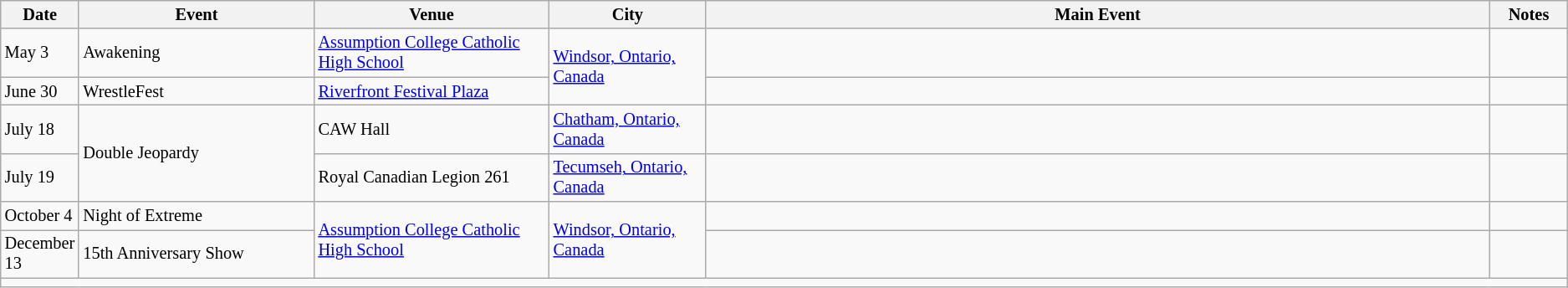<table class="sortable wikitable succession-box" style="font-size:85%;">
<tr>
<th scope="col" style="width:5%;">Date</th>
<th scope="col" style="width:15%;">Event</th>
<th scope="col" style="width:15%;">Venue</th>
<th scope="col" style="width:10%;">City</th>
<th scope="col" style="width:50%;">Main Event</th>
<th scope="col" style="width:10%;">Notes</th>
</tr>
<tr>
<td>May 3</td>
<td>Awakening</td>
<td><a href='#'>Assumption College Catholic High School</a></td>
<td rowspan=2><a href='#'>Windsor, Ontario, Canada</a></td>
<td></td>
<td></td>
</tr>
<tr>
<td>June 30</td>
<td>WrestleFest</td>
<td><a href='#'>Riverfront Festival Plaza</a></td>
<td></td>
<td></td>
</tr>
<tr>
<td>July 18</td>
<td rowspan=2>Double Jeopardy</td>
<td>CAW Hall</td>
<td><a href='#'>Chatham, Ontario, Canada</a></td>
<td></td>
<td></td>
</tr>
<tr>
<td>July 19</td>
<td>Royal Canadian Legion 261</td>
<td><a href='#'>Tecumseh, Ontario, Canada</a></td>
<td></td>
<td></td>
</tr>
<tr>
<td>October 4</td>
<td>Night of Extreme</td>
<td rowspan=2><a href='#'>Assumption College Catholic High School</a></td>
<td rowspan=2><a href='#'>Windsor, Ontario, Canada</a></td>
<td></td>
<td></td>
</tr>
<tr>
<td>December 13</td>
<td>15th Anniversary Show</td>
<td></td>
<td></td>
</tr>
<tr>
<td colspan="6"></td>
</tr>
</table>
